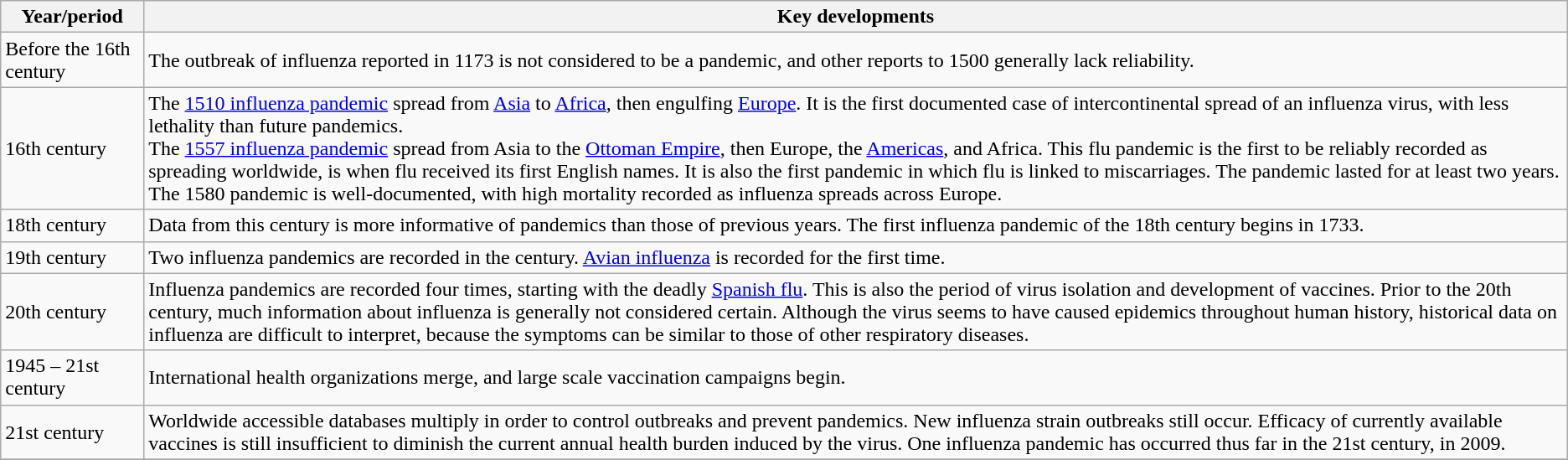<table class="sortable wikitable">
<tr>
<th>Year/period</th>
<th>Key developments</th>
</tr>
<tr>
<td>Before the 16th century</td>
<td>The outbreak of influenza reported in 1173 is not considered to be a pandemic, and other reports to 1500 generally lack reliability.</td>
</tr>
<tr>
<td 16th Century>16th century</td>
<td>The <a href='#'>1510 influenza pandemic</a> spread from <a href='#'>Asia</a> to <a href='#'>Africa</a>, then engulfing <a href='#'>Europe</a>. It is the first documented case of intercontinental spread of an influenza virus, with less lethality than future pandemics.<br>The <a href='#'>1557 influenza pandemic</a> spread from Asia to the <a href='#'>Ottoman Empire</a>, then Europe, the <a href='#'>Americas</a>, and Africa. This flu pandemic is the first to be reliably recorded as spreading worldwide,  is when flu received its first English names. It is also the first pandemic in which flu is linked to miscarriages. The pandemic lasted for at least two years.<br>The 1580 pandemic is well-documented, with high mortality recorded as influenza spreads across Europe.</td>
</tr>
<tr>
<td>18th century</td>
<td>Data from this century is more informative of pandemics than those of previous years. The first influenza pandemic of the 18th century begins in 1733.</td>
</tr>
<tr>
<td>19th century</td>
<td>Two influenza pandemics are recorded in the century. <a href='#'>Avian influenza</a> is recorded for the first time.</td>
</tr>
<tr>
<td>20th century</td>
<td>Influenza pandemics are recorded four times, starting with the deadly <a href='#'>Spanish flu</a>. This is also the period of virus isolation and development of vaccines. Prior to the 20th century, much information about influenza is generally not considered certain. Although the virus seems to have caused epidemics throughout human history, historical data on influenza are difficult to interpret, because the symptoms can be similar to those of other respiratory diseases.</td>
</tr>
<tr>
<td>1945 – 21st century</td>
<td>International health organizations merge, and large scale vaccination campaigns begin.</td>
</tr>
<tr>
<td>21st century</td>
<td>Worldwide accessible databases multiply in order to control outbreaks and prevent pandemics. New influenza strain outbreaks still occur. Efficacy of currently available vaccines is still insufficient to diminish the current annual health burden induced by the virus. One influenza pandemic has occurred thus far in the 21st century, in 2009.</td>
</tr>
<tr>
</tr>
</table>
